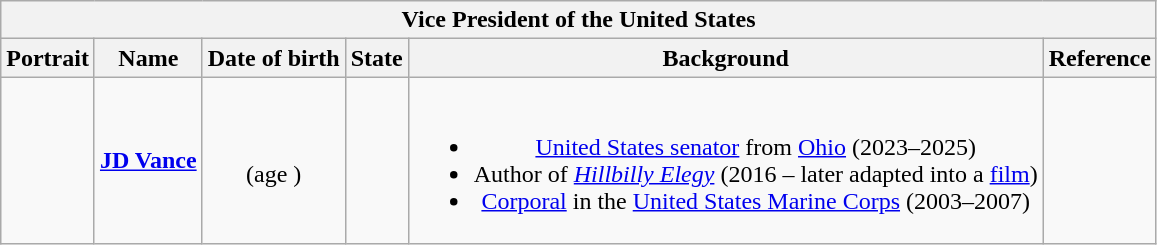<table class="wikitable collapsible" style="text-align:center;">
<tr>
<th colspan="6">Vice President of the United States</th>
</tr>
<tr>
<th>Portrait</th>
<th>Name</th>
<th>Date of birth</th>
<th>State</th>
<th>Background</th>
<th>Reference</th>
</tr>
<tr>
<td></td>
<td><strong><a href='#'>JD Vance</a></strong></td>
<td><br>(age )</td>
<td></td>
<td><br><ul><li><a href='#'>United States senator</a> from <a href='#'>Ohio</a> (2023–2025)</li><li>Author of <em><a href='#'>Hillbilly Elegy</a></em> (2016 – later adapted into a <a href='#'>film</a>)</li><li><a href='#'>Corporal</a> in the <a href='#'>United States Marine Corps</a> (2003–2007)</li></ul></td>
<td></td>
</tr>
</table>
